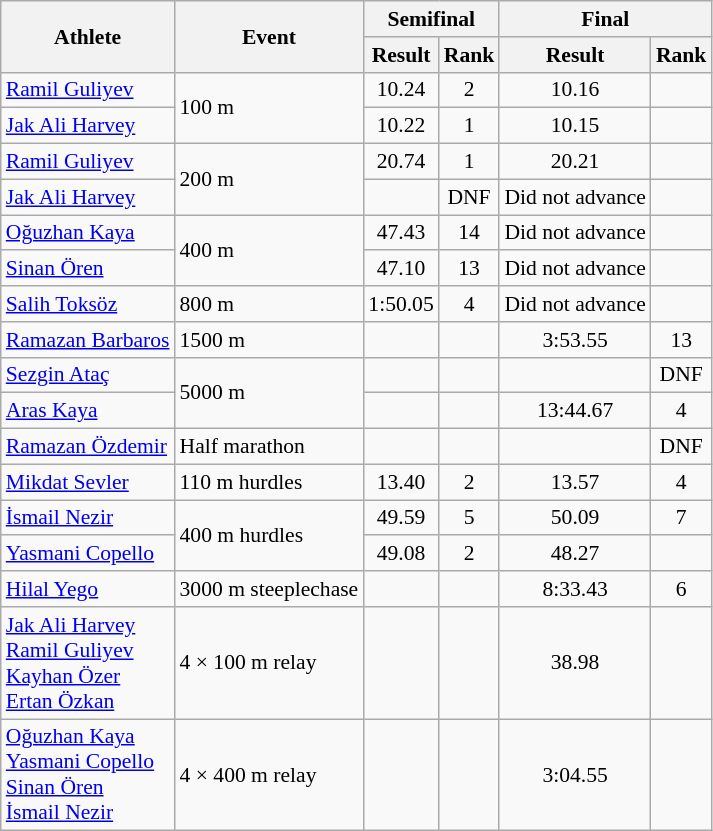<table class=wikitable style="font-size:90%; text-align:center">
<tr>
<th rowspan=2>Athlete</th>
<th rowspan=2>Event</th>
<th colspan=2>Semifinal</th>
<th colspan=2>Final</th>
</tr>
<tr>
<th>Result</th>
<th>Rank</th>
<th>Result</th>
<th>Rank</th>
</tr>
<tr>
<td align=left><a href='#'>Ramil Guliyev</a></td>
<td align=left rowspan=2>100 m</td>
<td>10.24</td>
<td>2</td>
<td>10.16</td>
<td></td>
</tr>
<tr>
<td align=left><a href='#'>Jak Ali Harvey</a></td>
<td>10.22</td>
<td>1</td>
<td>10.15</td>
<td></td>
</tr>
<tr>
<td align=left><a href='#'>Ramil Guliyev</a></td>
<td align=left rowspan=2>200 m</td>
<td>20.74</td>
<td>1</td>
<td>20.21</td>
<td></td>
</tr>
<tr>
<td align=left><a href='#'>Jak Ali Harvey</a></td>
<td></td>
<td>DNF</td>
<td>Did not advance</td>
<td></td>
</tr>
<tr>
<td align=left><a href='#'>Oğuzhan Kaya</a></td>
<td align=left rowspan=2>400 m</td>
<td>47.43</td>
<td>14</td>
<td>Did not advance</td>
<td></td>
</tr>
<tr>
<td align=left><a href='#'>Sinan Ören</a></td>
<td>47.10</td>
<td>13</td>
<td>Did not advance</td>
<td></td>
</tr>
<tr>
<td align=left><a href='#'>Salih Toksöz</a></td>
<td align=left>800 m</td>
<td>1:50.05</td>
<td>4</td>
<td>Did not advance</td>
<td></td>
</tr>
<tr>
<td align=left><a href='#'>Ramazan Barbaros</a></td>
<td align=left>1500 m</td>
<td></td>
<td></td>
<td>3:53.55</td>
<td>13</td>
</tr>
<tr>
<td align=left><a href='#'>Sezgin Ataç</a></td>
<td align=left rowspan=2>5000 m</td>
<td></td>
<td></td>
<td></td>
<td>DNF</td>
</tr>
<tr>
<td align=left><a href='#'>Aras Kaya</a></td>
<td></td>
<td></td>
<td>13:44.67</td>
<td>4</td>
</tr>
<tr>
<td align=left><a href='#'>Ramazan Özdemir</a></td>
<td align=left>Half marathon</td>
<td></td>
<td></td>
<td></td>
<td>DNF</td>
</tr>
<tr>
<td align=left><a href='#'>Mikdat Sevler</a></td>
<td align=left>110 m hurdles</td>
<td>13.40</td>
<td>2</td>
<td>13.57</td>
<td>4</td>
</tr>
<tr>
<td align=left><a href='#'>İsmail Nezir</a></td>
<td align=left rowspan=2>400 m hurdles</td>
<td>49.59</td>
<td>5</td>
<td>50.09</td>
<td>7</td>
</tr>
<tr>
<td align=left><a href='#'>Yasmani Copello</a></td>
<td>49.08</td>
<td>2</td>
<td>48.27</td>
<td></td>
</tr>
<tr>
<td align=left><a href='#'>Hilal Yego</a></td>
<td align=left>3000 m steeplechase</td>
<td></td>
<td></td>
<td>8:33.43</td>
<td>6</td>
</tr>
<tr>
<td align=left><a href='#'>Jak Ali Harvey</a><br><a href='#'>Ramil Guliyev</a><br><a href='#'>Kayhan Özer</a><br><a href='#'>Ertan Özkan</a></td>
<td align=left>4 × 100 m relay</td>
<td></td>
<td></td>
<td>38.98</td>
<td></td>
</tr>
<tr>
<td align=left><a href='#'>Oğuzhan Kaya</a><br><a href='#'>Yasmani Copello</a><br><a href='#'>Sinan Ören</a><br><a href='#'>İsmail Nezir</a></td>
<td align=left>4 × 400 m relay</td>
<td></td>
<td></td>
<td>3:04.55</td>
<td></td>
</tr>
</table>
